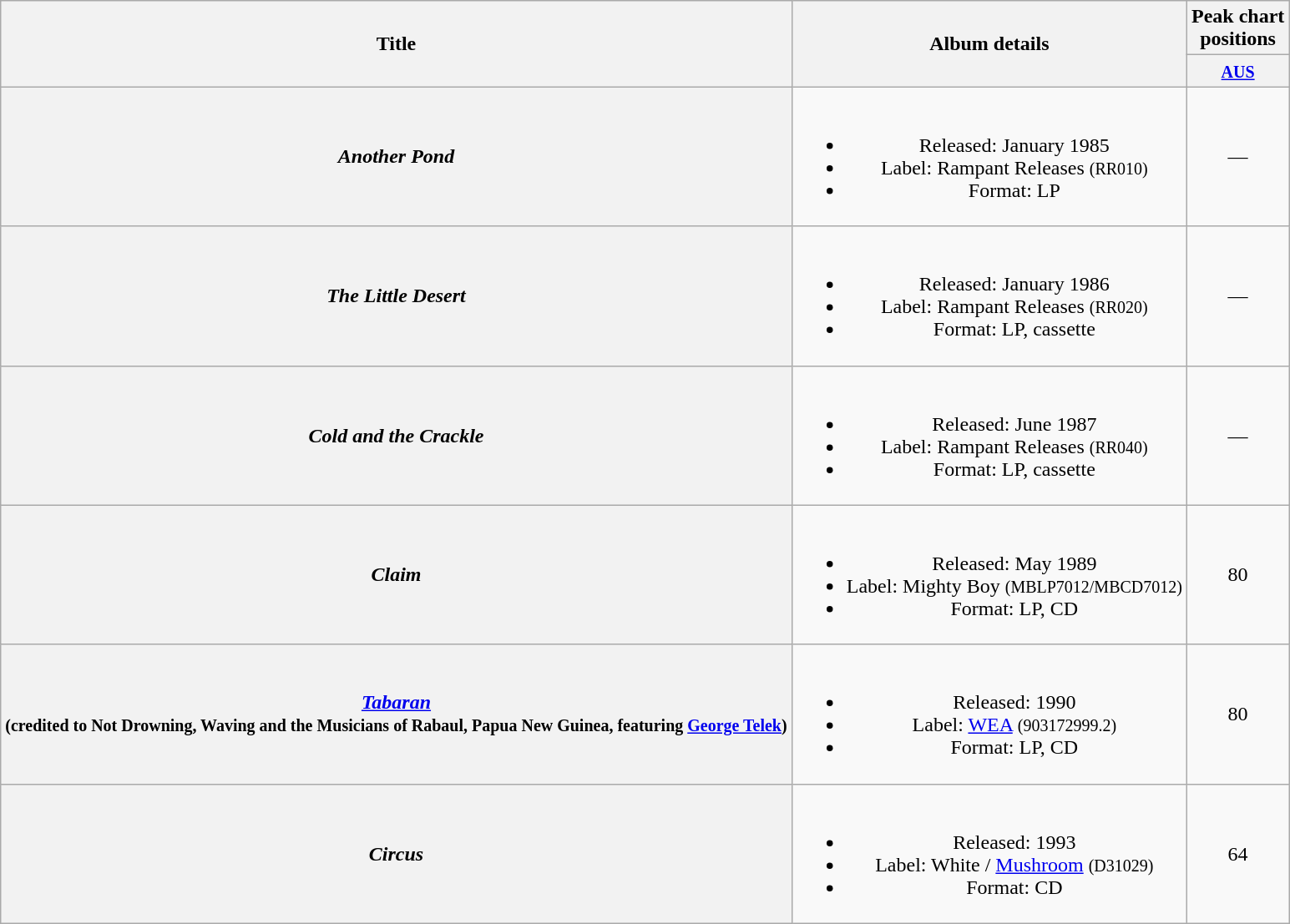<table class="wikitable plainrowheaders" style="text-align:center;" border="1">
<tr>
<th scope="col" rowspan="2">Title</th>
<th scope="col" rowspan="2">Album details</th>
<th scope="col" colspan="1">Peak chart<br>positions</th>
</tr>
<tr>
<th scope="col" style="text-align:center;"><small><a href='#'>AUS</a><br></small></th>
</tr>
<tr>
<th scope="row"><em>Another Pond</em></th>
<td><br><ul><li>Released: January 1985</li><li>Label: Rampant Releases <small>(RR010)</small></li><li>Format: LP</li></ul></td>
<td>—</td>
</tr>
<tr>
<th scope="row"><em>The Little Desert</em></th>
<td><br><ul><li>Released: January 1986</li><li>Label: Rampant Releases <small>(RR020)</small></li><li>Format: LP, cassette</li></ul></td>
<td>—</td>
</tr>
<tr>
<th scope="row"><em>Cold and the Crackle</em></th>
<td><br><ul><li>Released: June 1987</li><li>Label: Rampant Releases <small>(RR040)</small></li><li>Format: LP, cassette</li></ul></td>
<td>—</td>
</tr>
<tr>
<th scope="row"><em>Claim</em></th>
<td><br><ul><li>Released: May 1989</li><li>Label: Mighty Boy <small>(MBLP7012/MBCD7012)</small></li><li>Format: LP, CD</li></ul></td>
<td>80</td>
</tr>
<tr>
<th scope="row"><em><a href='#'>Tabaran</a></em> <br><small>(credited to Not Drowning, Waving and the Musicians of Rabaul, Papua New Guinea, featuring <a href='#'>George Telek</a>)</small></th>
<td><br><ul><li>Released: 1990</li><li>Label: <a href='#'>WEA</a> <small>(903172999.2)</small></li><li>Format: LP, CD</li></ul></td>
<td>80</td>
</tr>
<tr>
<th scope="row"><em>Circus</em></th>
<td><br><ul><li>Released: 1993</li><li>Label: White / <a href='#'>Mushroom</a> <small>(D31029)</small></li><li>Format: CD</li></ul></td>
<td>64</td>
</tr>
</table>
